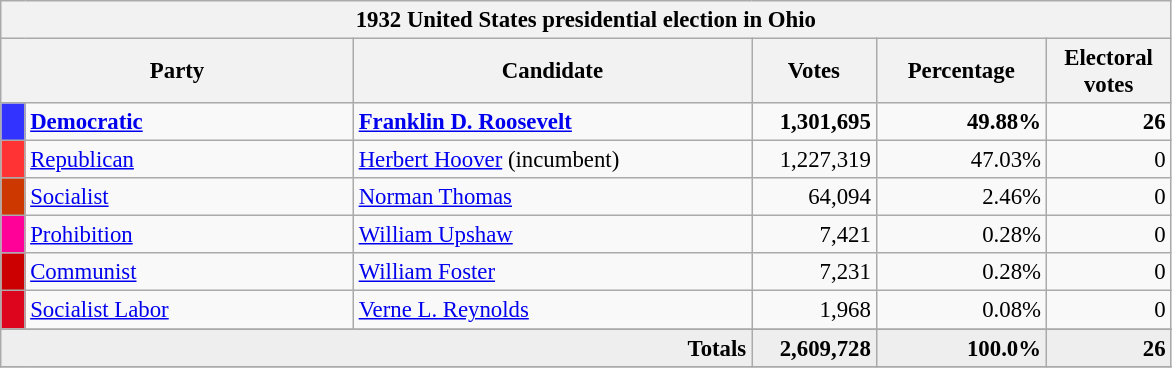<table class="wikitable" style="font-size: 95%;">
<tr>
<th colspan="6">1932 United States presidential election in Ohio</th>
</tr>
<tr>
<th colspan="2" style="width: 15em">Party</th>
<th style="width: 17em">Candidate</th>
<th style="width: 5em">Votes</th>
<th style="width: 7em">Percentage</th>
<th style="width: 5em">Electoral votes</th>
</tr>
<tr>
<th style="background-color:#3333FF; width: 3px"></th>
<td style="width: 130px"><strong><a href='#'>Democratic</a></strong></td>
<td><strong><a href='#'>Franklin D. Roosevelt</a></strong></td>
<td align="right"><strong>1,301,695</strong></td>
<td align="right"><strong>49.88%</strong></td>
<td align="right"><strong>26</strong></td>
</tr>
<tr>
<th style="background-color:#FF3333; width: 3px"></th>
<td style="width: 130px"><a href='#'>Republican</a></td>
<td><a href='#'>Herbert Hoover</a> (incumbent)</td>
<td align="right">1,227,319</td>
<td align="right">47.03%</td>
<td align="right">0</td>
</tr>
<tr>
<th style="background-color:#CD3700; width: 3px"></th>
<td style="width: 130px"><a href='#'>Socialist</a></td>
<td><a href='#'>Norman Thomas</a></td>
<td align="right">64,094</td>
<td align="right">2.46%</td>
<td align="right">0</td>
</tr>
<tr>
<th style="background-color:#f09; width: 3px"></th>
<td style="width: 130px"><a href='#'>Prohibition</a></td>
<td><a href='#'>William Upshaw</a></td>
<td align="right">7,421</td>
<td align="right">0.28%</td>
<td align="right">0</td>
</tr>
<tr>
<th style="background-color:#c00; width: 3px"></th>
<td style="width: 130px"><a href='#'>Communist</a></td>
<td><a href='#'>William Foster</a></td>
<td align="right">7,231</td>
<td align="right">0.28%</td>
<td align="right">0</td>
</tr>
<tr>
<th style="background-color:#DD051D; width: 3px"></th>
<td style="width: 130px"><a href='#'>Socialist Labor</a></td>
<td><a href='#'>Verne L. Reynolds</a></td>
<td align="right">1,968</td>
<td align="right">0.08%</td>
<td align="right">0</td>
</tr>
<tr>
</tr>
<tr bgcolor="#EEEEEE">
<td colspan="3" align="right"><strong>Totals</strong></td>
<td align="right"><strong>2,609,728</strong></td>
<td align="right"><strong>100.0%</strong></td>
<td align="right"><strong>26</strong></td>
</tr>
<tr>
</tr>
</table>
